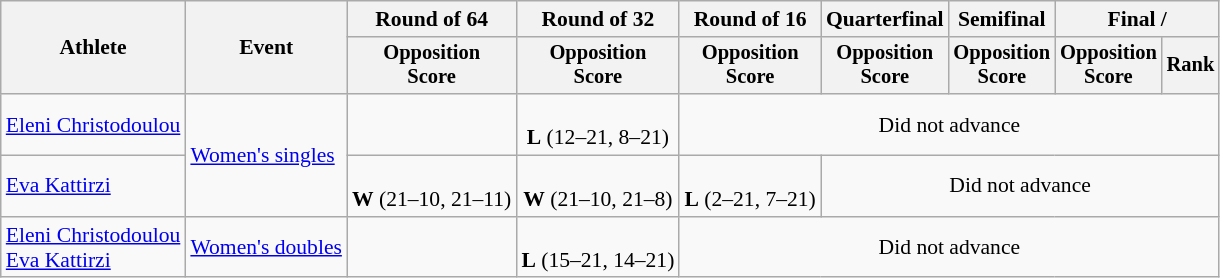<table class=wikitable style="font-size:90%">
<tr>
<th rowspan=2>Athlete</th>
<th rowspan=2>Event</th>
<th>Round of 64</th>
<th>Round of 32</th>
<th>Round of 16</th>
<th>Quarterfinal</th>
<th>Semifinal</th>
<th colspan=2>Final / </th>
</tr>
<tr style="font-size:95%">
<th>Opposition<br>Score</th>
<th>Opposition<br>Score</th>
<th>Opposition<br>Score</th>
<th>Opposition<br>Score</th>
<th>Opposition<br>Score</th>
<th>Opposition<br>Score</th>
<th>Rank</th>
</tr>
<tr align=center>
<td align=left><a href='#'>Eleni Christodoulou</a></td>
<td align=left rowspan=2><a href='#'>Women's singles</a></td>
<td></td>
<td><br><strong>L</strong> (12–21, 8–21)</td>
<td colspan="5">Did not advance</td>
</tr>
<tr align=center>
<td align=left><a href='#'>Eva Kattirzi</a></td>
<td><br><strong>W</strong> (21–10, 21–11)</td>
<td><br><strong>W</strong> (21–10, 21–8)</td>
<td><br><strong>L</strong> (2–21, 7–21)</td>
<td colspan="4">Did not advance</td>
</tr>
<tr align=center>
<td align=left><a href='#'>Eleni Christodoulou</a><br><a href='#'>Eva Kattirzi</a></td>
<td align=left><a href='#'>Women's doubles</a></td>
<td></td>
<td><br><strong>L</strong> (15–21, 14–21)</td>
<td colspan="5">Did not advance</td>
</tr>
</table>
